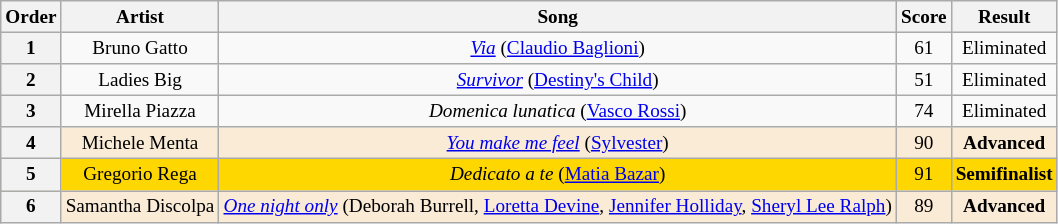<table class="wikitable sortable" style="text-align:center; font-size:80%">
<tr>
<th>Order</th>
<th>Artist</th>
<th>Song</th>
<th>Score</th>
<th>Result</th>
</tr>
<tr>
<th scope=col>1</th>
<td>Bruno Gatto</td>
<td><em><a href='#'>Via</a></em> (<a href='#'>Claudio Baglioni</a>)</td>
<td>61</td>
<td>Eliminated</td>
</tr>
<tr>
<th scope=col>2</th>
<td>Ladies Big</td>
<td><em><a href='#'>Survivor</a></em> (<a href='#'>Destiny's Child</a>)</td>
<td>51</td>
<td>Eliminated</td>
</tr>
<tr>
<th scope=col>3</th>
<td>Mirella Piazza</td>
<td><em>Domenica lunatica</em> (<a href='#'>Vasco Rossi</a>)</td>
<td>74</td>
<td>Eliminated</td>
</tr>
<tr bgcolor=#FAEBD7>
<th scope=col>4</th>
<td>Michele Menta</td>
<td><em><a href='#'>You make me feel</a></em> (<a href='#'>Sylvester</a>)</td>
<td>90</td>
<td><strong>Advanced</strong></td>
</tr>
<tr bgcolor=gold>
<th scope=col>5</th>
<td>Gregorio Rega</td>
<td><em>Dedicato a te</em> (<a href='#'>Matia Bazar</a>)</td>
<td>91</td>
<td><strong>Semifinalist</strong></td>
</tr>
<tr bgcolor=#FAEBD7>
<th scope=col>6</th>
<td>Samantha Discolpa</td>
<td><em><a href='#'>One night only</a></em> (Deborah Burrell, <a href='#'>Loretta Devine</a>, <a href='#'>Jennifer Holliday</a>, <a href='#'>Sheryl Lee Ralph</a>)</td>
<td>89</td>
<td><strong>Advanced</strong></td>
</tr>
</table>
